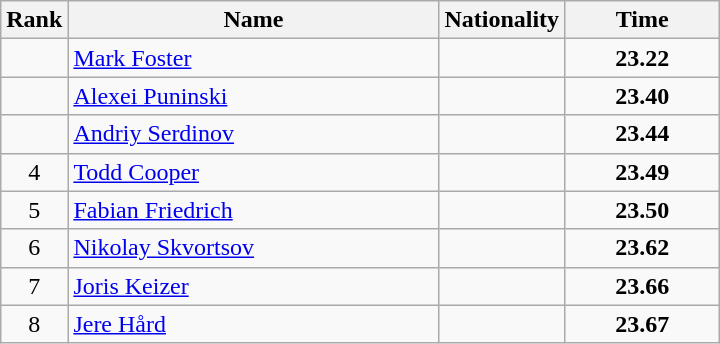<table class="wikitable">
<tr>
<th>Rank</th>
<th style="width: 15em">Name</th>
<th>Nationality</th>
<th style="width: 6em">Time</th>
</tr>
<tr>
<td align="center"></td>
<td><a href='#'>Mark Foster</a></td>
<td></td>
<td align="center"><strong>23.22</strong></td>
</tr>
<tr>
<td align="center"></td>
<td><a href='#'>Alexei Puninski</a></td>
<td></td>
<td align="center"><strong>23.40</strong></td>
</tr>
<tr>
<td align="center"></td>
<td><a href='#'>Andriy Serdinov</a></td>
<td></td>
<td align="center"><strong>23.44</strong></td>
</tr>
<tr>
<td align="center">4</td>
<td><a href='#'>Todd Cooper</a></td>
<td></td>
<td align="center"><strong>23.49</strong></td>
</tr>
<tr>
<td align="center">5</td>
<td><a href='#'>Fabian Friedrich</a></td>
<td></td>
<td align="center"><strong>23.50</strong></td>
</tr>
<tr>
<td align="center">6</td>
<td><a href='#'>Nikolay Skvortsov</a></td>
<td></td>
<td align="center"><strong>23.62</strong></td>
</tr>
<tr>
<td align="center">7</td>
<td><a href='#'>Joris Keizer</a></td>
<td></td>
<td align="center"><strong>23.66</strong></td>
</tr>
<tr>
<td align="center">8</td>
<td><a href='#'>Jere Hård</a></td>
<td></td>
<td align="center"><strong>23.67</strong></td>
</tr>
</table>
